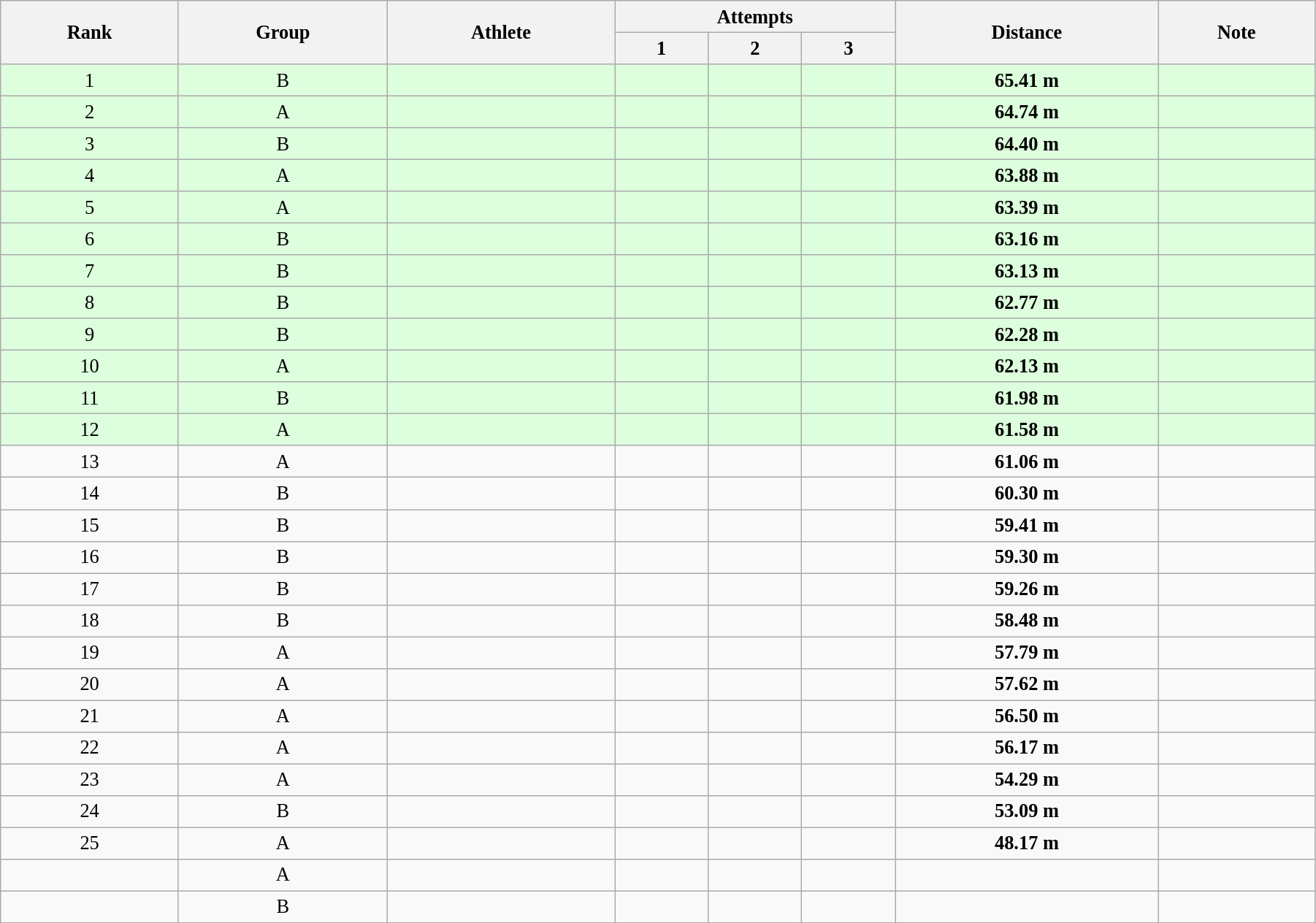<table class="wikitable sortable" style=" text-align:center; font-size:110%;" width="95%">
<tr>
<th rowspan="2">Rank</th>
<th rowspan="2">Group</th>
<th rowspan="2">Athlete</th>
<th colspan="3">Attempts</th>
<th rowspan="2">Distance</th>
<th rowspan="2">Note</th>
</tr>
<tr>
<th>1</th>
<th>2</th>
<th>3</th>
</tr>
<tr bgcolor=ddffdd>
<td>1</td>
<td>B</td>
<td align=left></td>
<td></td>
<td></td>
<td></td>
<td><strong>65.41 m </strong></td>
<td></td>
</tr>
<tr bgcolor=ddffdd>
<td>2</td>
<td>A</td>
<td align=left></td>
<td></td>
<td></td>
<td></td>
<td><strong>64.74 m </strong></td>
<td></td>
</tr>
<tr bgcolor=ddffdd>
<td>3</td>
<td>B</td>
<td align=left></td>
<td></td>
<td></td>
<td></td>
<td><strong>64.40 m </strong></td>
<td></td>
</tr>
<tr bgcolor=ddffdd>
<td>4</td>
<td>A</td>
<td align=left></td>
<td></td>
<td></td>
<td></td>
<td><strong>63.88 m </strong></td>
<td></td>
</tr>
<tr bgcolor=ddffdd>
<td>5</td>
<td>A</td>
<td align=left></td>
<td></td>
<td></td>
<td></td>
<td><strong>63.39 m </strong></td>
<td></td>
</tr>
<tr bgcolor=ddffdd>
<td>6</td>
<td>B</td>
<td align=left></td>
<td></td>
<td></td>
<td></td>
<td><strong>63.16 m </strong></td>
<td></td>
</tr>
<tr bgcolor=ddffdd>
<td>7</td>
<td>B</td>
<td align=left></td>
<td></td>
<td></td>
<td></td>
<td><strong>63.13 m </strong></td>
<td></td>
</tr>
<tr bgcolor=ddffdd>
<td>8</td>
<td>B</td>
<td align=left></td>
<td></td>
<td></td>
<td></td>
<td><strong>62.77 m </strong></td>
<td></td>
</tr>
<tr bgcolor=ddffdd>
<td>9</td>
<td>B</td>
<td align=left></td>
<td></td>
<td></td>
<td></td>
<td><strong>62.28 m </strong></td>
<td></td>
</tr>
<tr bgcolor=ddffdd>
<td>10</td>
<td>A</td>
<td align=left></td>
<td></td>
<td></td>
<td></td>
<td><strong>62.13 m </strong></td>
<td></td>
</tr>
<tr bgcolor=ddffdd>
<td>11</td>
<td>B</td>
<td align=left></td>
<td></td>
<td></td>
<td></td>
<td><strong>61.98 m </strong></td>
<td></td>
</tr>
<tr bgcolor=ddffdd>
<td>12</td>
<td>A</td>
<td align=left></td>
<td></td>
<td></td>
<td></td>
<td><strong>61.58 m </strong></td>
<td></td>
</tr>
<tr>
<td>13</td>
<td>A</td>
<td align=left></td>
<td></td>
<td></td>
<td></td>
<td><strong>61.06 m </strong></td>
<td></td>
</tr>
<tr>
<td>14</td>
<td>B</td>
<td align=left></td>
<td></td>
<td></td>
<td></td>
<td><strong>60.30 m </strong></td>
<td></td>
</tr>
<tr>
<td>15</td>
<td>B</td>
<td align=left></td>
<td></td>
<td></td>
<td></td>
<td><strong>59.41 m </strong></td>
<td></td>
</tr>
<tr>
<td>16</td>
<td>B</td>
<td align=left></td>
<td></td>
<td></td>
<td></td>
<td><strong>59.30 m </strong></td>
<td></td>
</tr>
<tr>
<td>17</td>
<td>B</td>
<td align=left></td>
<td></td>
<td></td>
<td></td>
<td><strong>59.26 m </strong></td>
<td></td>
</tr>
<tr>
<td>18</td>
<td>B</td>
<td align=left></td>
<td></td>
<td></td>
<td></td>
<td><strong>58.48 m </strong></td>
<td></td>
</tr>
<tr>
<td>19</td>
<td>A</td>
<td align=left></td>
<td></td>
<td></td>
<td></td>
<td><strong>57.79 m </strong></td>
<td></td>
</tr>
<tr>
<td>20</td>
<td>A</td>
<td align=left></td>
<td></td>
<td></td>
<td></td>
<td><strong>57.62 m </strong></td>
<td></td>
</tr>
<tr>
<td>21</td>
<td>A</td>
<td align=left></td>
<td></td>
<td></td>
<td></td>
<td><strong>56.50 m </strong></td>
<td></td>
</tr>
<tr>
<td>22</td>
<td>A</td>
<td align=left></td>
<td></td>
<td></td>
<td></td>
<td><strong>56.17 m</strong></td>
<td></td>
</tr>
<tr>
<td>23</td>
<td>A</td>
<td align=left></td>
<td></td>
<td></td>
<td></td>
<td><strong>54.29 m</strong></td>
<td></td>
</tr>
<tr>
<td>24</td>
<td>B</td>
<td align=left></td>
<td></td>
<td></td>
<td></td>
<td><strong>53.09 m</strong></td>
<td></td>
</tr>
<tr>
<td>25</td>
<td>A</td>
<td align=left></td>
<td></td>
<td></td>
<td></td>
<td><strong>48.17 m</strong></td>
<td></td>
</tr>
<tr>
<td></td>
<td>A</td>
<td align=left></td>
<td></td>
<td></td>
<td></td>
<td><strong></strong></td>
<td></td>
</tr>
<tr>
<td></td>
<td>B</td>
<td align=left></td>
<td></td>
<td></td>
<td></td>
<td><strong></strong></td>
<td></td>
</tr>
</table>
